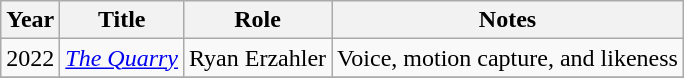<table class="wikitable sortable">
<tr>
<th>Year</th>
<th>Title</th>
<th>Role</th>
<th>Notes</th>
</tr>
<tr>
<td>2022</td>
<td><em><a href='#'>The Quarry</a></em></td>
<td>Ryan Erzahler</td>
<td>Voice, motion capture, and likeness</td>
</tr>
<tr>
</tr>
</table>
